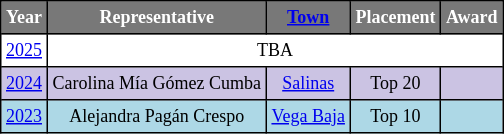<table class="sortable wiki table" border="3" cellpadding="3" cellspacing="0" style="margin: 0 1em 0 0; background: white; border: 1px #000000 solid; border-collapse: collapse; font-size: 75%; text-align:center">
<tr>
<th style="background-color:#787878;color:#FFFFFF;">Year</th>
<th style="background-color:#787878;color:#FFFFFF;">Representative</th>
<th style="background-color:#787878;color:#FFFFFF;"><a href='#'>Town</a></th>
<th style="background-color:#787878;color:#FFFFFF;">Placement</th>
<th style="background-color:#787878;color:#FFFFFF;">Award</th>
</tr>
<tr>
<td><a href='#'>2025</a></td>
<td colspan=4>TBA</td>
</tr>
<tr>
<td style="background-color:#CBC3E3;"><a href='#'>2024</a></td>
<td style="background-color:#CBC3E3;">Carolina Mía Gómez Cumba</td>
<td style="background-color:#CBC3E3;"><a href='#'>Salinas</a></td>
<td style="background-color:#CBC3E3;">Top 20</td>
<td style="background-color:#CBC3E3;"></td>
</tr>
<tr>
<td style="background-color:#ADD8E6;"><a href='#'>2023</a></td>
<td style="background-color:#ADD8E6;">Alejandra Pagán Crespo</td>
<td style="background-color:#ADD8E6;"><a href='#'>Vega Baja</a></td>
<td style="background-color:#ADD8E6;">Top 10</td>
<td style="background-color:#ADD8E6;"></td>
</tr>
</table>
